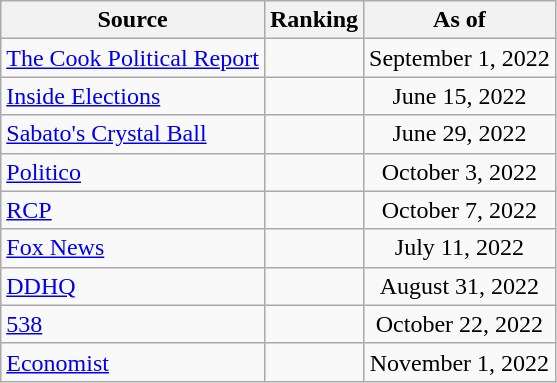<table class="wikitable" style="text-align:center">
<tr>
<th>Source</th>
<th>Ranking</th>
<th>As of</th>
</tr>
<tr>
<td align=left><a href='#'>The Cook Political Report</a></td>
<td></td>
<td>September 1, 2022</td>
</tr>
<tr>
<td align=left><a href='#'>Inside Elections</a></td>
<td></td>
<td>June 15, 2022</td>
</tr>
<tr>
<td align=left><a href='#'>Sabato's Crystal Ball</a></td>
<td></td>
<td>June 29, 2022</td>
</tr>
<tr>
<td align=left><a href='#'>Politico</a></td>
<td></td>
<td>October 3, 2022</td>
</tr>
<tr>
<td align="left"><a href='#'>RCP</a></td>
<td></td>
<td>October 7, 2022</td>
</tr>
<tr>
<td align=left><a href='#'>Fox News</a></td>
<td></td>
<td>July 11, 2022</td>
</tr>
<tr>
<td align="left"><a href='#'>DDHQ</a></td>
<td></td>
<td>August 31, 2022</td>
</tr>
<tr>
<td align="left"><a href='#'>538</a></td>
<td></td>
<td>October 22, 2022</td>
</tr>
<tr>
<td align="left"><a href='#'>Economist</a></td>
<td></td>
<td>November 1, 2022</td>
</tr>
</table>
